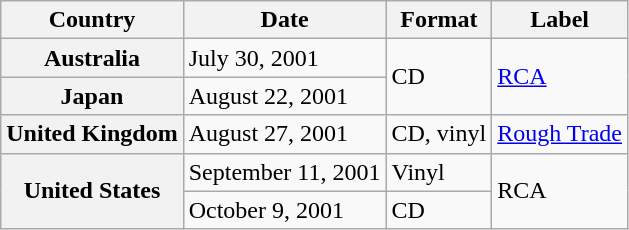<table class="wikitable plainrowheaders">
<tr>
<th scope="col">Country</th>
<th scope="col">Date</th>
<th scope="col">Format</th>
<th scope="col">Label</th>
</tr>
<tr>
<th scope="row">Australia</th>
<td>July 30, 2001</td>
<td rowspan="2">CD</td>
<td rowspan="2"><a href='#'>RCA</a></td>
</tr>
<tr>
<th scope="row">Japan</th>
<td>August 22, 2001</td>
</tr>
<tr>
<th scope="row">United Kingdom</th>
<td>August 27, 2001</td>
<td>CD, vinyl</td>
<td><a href='#'>Rough Trade</a></td>
</tr>
<tr>
<th scope="row" rowspan="2">United States</th>
<td>September 11, 2001</td>
<td>Vinyl</td>
<td rowspan="2">RCA</td>
</tr>
<tr>
<td>October 9, 2001</td>
<td>CD</td>
</tr>
</table>
